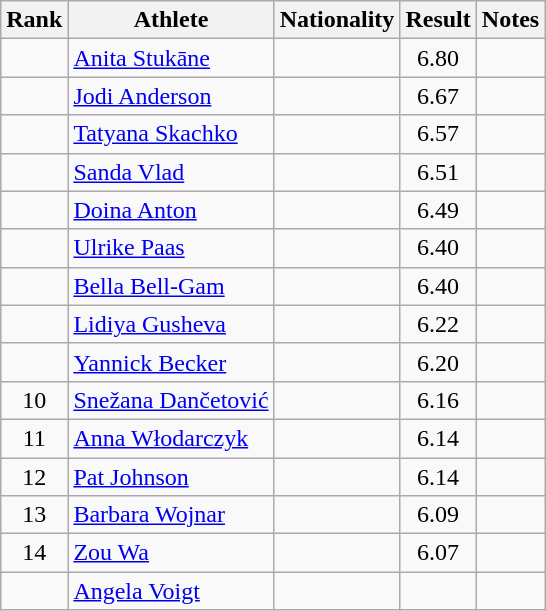<table class="wikitable sortable" style="text-align:center">
<tr>
<th>Rank</th>
<th>Athlete</th>
<th>Nationality</th>
<th>Result</th>
<th>Notes</th>
</tr>
<tr>
<td></td>
<td align=left><a href='#'>Anita Stukāne</a></td>
<td align=left></td>
<td>6.80</td>
<td></td>
</tr>
<tr>
<td></td>
<td align=left><a href='#'>Jodi Anderson</a></td>
<td align=left></td>
<td>6.67</td>
<td></td>
</tr>
<tr>
<td></td>
<td align=left><a href='#'>Tatyana Skachko</a></td>
<td align=left></td>
<td>6.57</td>
<td></td>
</tr>
<tr>
<td></td>
<td align=left><a href='#'>Sanda Vlad</a></td>
<td align=left></td>
<td>6.51</td>
<td></td>
</tr>
<tr>
<td></td>
<td align=left><a href='#'>Doina Anton</a></td>
<td align=left></td>
<td>6.49</td>
<td></td>
</tr>
<tr>
<td></td>
<td align=left><a href='#'>Ulrike Paas</a></td>
<td align=left></td>
<td>6.40</td>
<td></td>
</tr>
<tr>
<td></td>
<td align=left><a href='#'>Bella Bell-Gam</a></td>
<td align=left></td>
<td>6.40</td>
<td></td>
</tr>
<tr>
<td></td>
<td align=left><a href='#'>Lidiya Gusheva</a></td>
<td align=left></td>
<td>6.22</td>
<td></td>
</tr>
<tr>
<td></td>
<td align=left><a href='#'>Yannick Becker</a></td>
<td align=left></td>
<td>6.20</td>
<td></td>
</tr>
<tr>
<td>10</td>
<td align=left><a href='#'>Snežana Dančetović</a></td>
<td align=left></td>
<td>6.16</td>
<td></td>
</tr>
<tr>
<td>11</td>
<td align=left><a href='#'>Anna Włodarczyk</a></td>
<td align=left></td>
<td>6.14</td>
<td></td>
</tr>
<tr>
<td>12</td>
<td align=left><a href='#'>Pat Johnson</a></td>
<td align=left></td>
<td>6.14</td>
<td></td>
</tr>
<tr>
<td>13</td>
<td align=left><a href='#'>Barbara Wojnar</a></td>
<td align=left></td>
<td>6.09</td>
<td></td>
</tr>
<tr>
<td>14</td>
<td align=left><a href='#'>Zou Wa</a></td>
<td align=left></td>
<td>6.07</td>
<td></td>
</tr>
<tr>
<td></td>
<td align=left><a href='#'>Angela Voigt</a></td>
<td align=left></td>
<td></td>
<td></td>
</tr>
</table>
